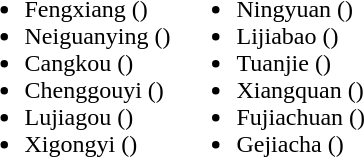<table>
<tr>
<td valign="top"><br><ul><li>Fengxiang ()</li><li>Neiguanying  ()</li><li>Cangkou ()</li><li>Chenggouyi ()</li><li>Lujiagou ()</li><li>Xigongyi ()</li></ul></td>
<td valign="top"><br><ul><li>Ningyuan ()</li><li>Lijiabao ()</li><li>Tuanjie ()</li><li>Xiangquan ()</li><li>Fujiachuan ()</li><li>Gejiacha ()</li></ul></td>
</tr>
</table>
